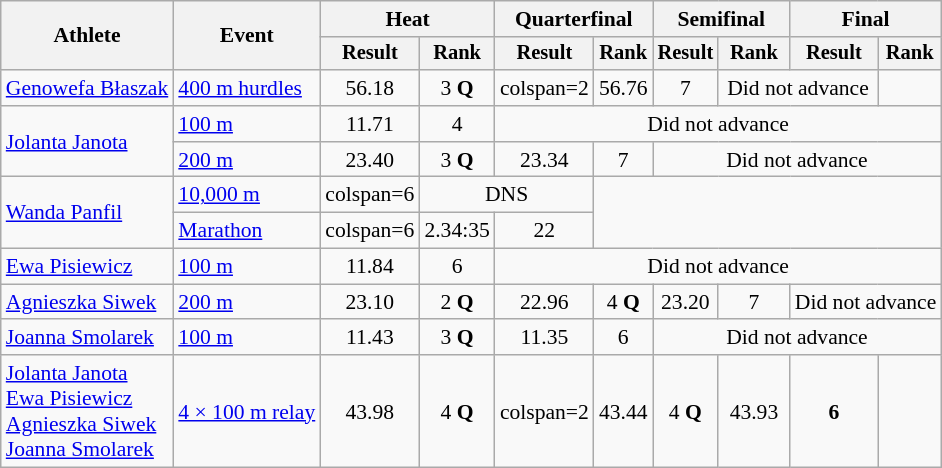<table class="wikitable" style="font-size:90%">
<tr>
<th rowspan="2">Athlete</th>
<th rowspan="2">Event</th>
<th colspan="2">Heat</th>
<th colspan="2">Quarterfinal</th>
<th colspan="2">Semifinal</th>
<th colspan="2">Final</th>
</tr>
<tr style="font-size:95%">
<th>Result</th>
<th>Rank</th>
<th>Result</th>
<th>Rank</th>
<th>Result</th>
<th>Rank</th>
<th>Result</th>
<th>Rank</th>
</tr>
<tr align=center>
<td align=left><a href='#'>Genowefa Błaszak</a></td>
<td align=left><a href='#'>400 m hurdles</a></td>
<td>56.18</td>
<td>3 <strong>Q</strong></td>
<td>colspan=2 </td>
<td>56.76</td>
<td>7</td>
<td colspan=2>Did not advance</td>
</tr>
<tr align=center>
<td align=left rowspan=2><a href='#'>Jolanta Janota</a></td>
<td align=left><a href='#'>100 m</a></td>
<td>11.71</td>
<td>4</td>
<td colspan=6>Did not advance</td>
</tr>
<tr align=center>
<td align=left><a href='#'>200 m</a></td>
<td>23.40</td>
<td>3 <strong>Q</strong></td>
<td>23.34</td>
<td>7</td>
<td colspan=4>Did not advance</td>
</tr>
<tr align=center>
<td align=left rowspan=2><a href='#'>Wanda Panfil</a></td>
<td align=left><a href='#'>10,000 m</a></td>
<td>colspan=6 </td>
<td colspan=2>DNS</td>
</tr>
<tr align=center>
<td align=left><a href='#'>Marathon</a></td>
<td>colspan=6 </td>
<td>2.34:35</td>
<td>22</td>
</tr>
<tr align=center>
<td align=left><a href='#'>Ewa Pisiewicz</a></td>
<td align=left><a href='#'>100 m</a></td>
<td>11.84</td>
<td>6</td>
<td colspan=6>Did not advance</td>
</tr>
<tr align=center>
<td align=left><a href='#'>Agnieszka Siwek</a></td>
<td align=left><a href='#'>200 m</a></td>
<td>23.10</td>
<td>2 <strong>Q</strong></td>
<td>22.96</td>
<td>4 <strong>Q</strong></td>
<td>23.20</td>
<td>7</td>
<td colspan=4>Did not advance</td>
</tr>
<tr align=center>
<td align=left><a href='#'>Joanna Smolarek</a></td>
<td align=left><a href='#'>100 m</a></td>
<td>11.43</td>
<td>3 <strong>Q</strong></td>
<td>11.35</td>
<td>6</td>
<td colspan=6>Did not advance</td>
</tr>
<tr align=center>
<td align=left><a href='#'>Jolanta Janota</a><br><a href='#'>Ewa Pisiewicz</a><br><a href='#'>Agnieszka Siwek</a><br><a href='#'>Joanna Smolarek</a></td>
<td align=left><a href='#'>4 × 100 m relay</a></td>
<td>43.98</td>
<td>4 <strong>Q</strong></td>
<td>colspan=2 </td>
<td>43.44</td>
<td>4 <strong>Q</strong></td>
<td>43.93</td>
<td><strong>6</strong></td>
</tr>
</table>
